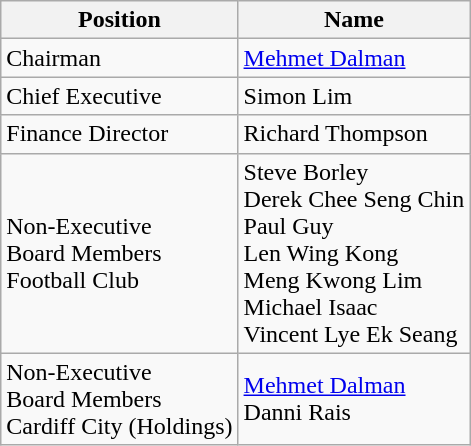<table class="wikitable" style="text-align: left">
<tr>
<th>Position</th>
<th>Name</th>
</tr>
<tr>
<td>Chairman</td>
<td> <a href='#'>Mehmet Dalman</a></td>
</tr>
<tr>
<td>Chief Executive</td>
<td> Simon Lim</td>
</tr>
<tr>
<td>Finance Director</td>
<td> Richard Thompson</td>
</tr>
<tr>
<td>Non-Executive<br>Board Members<br>Football Club</td>
<td> Steve Borley<br> Derek Chee Seng Chin<br> Paul Guy<br> Len Wing Kong<br> Meng Kwong Lim<br> Michael Isaac<br> Vincent Lye Ek Seang</td>
</tr>
<tr>
<td>Non-Executive<br>Board Members<br>Cardiff City (Holdings)</td>
<td> <a href='#'>Mehmet Dalman</a><br>Danni Rais</td>
</tr>
</table>
